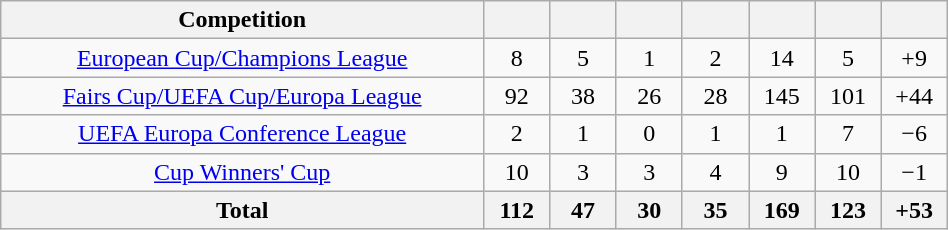<table class="wikitable" style="text-align:center" width="50%">
<tr>
<th>Competition</th>
<th></th>
<th></th>
<th></th>
<th></th>
<th></th>
<th></th>
<th></th>
</tr>
<tr>
<td><a href='#'>European Cup/Champions League</a></td>
<td width="7%">8</td>
<td width="7%">5</td>
<td width="7%">1</td>
<td width="7%">2</td>
<td width="7%">14</td>
<td width="7%">5</td>
<td width="7%">+9</td>
</tr>
<tr>
<td><a href='#'>Fairs Cup/UEFA Cup/Europa League</a></td>
<td>92</td>
<td>38</td>
<td>26</td>
<td>28</td>
<td>145</td>
<td>101</td>
<td>+44</td>
</tr>
<tr>
<td><a href='#'>UEFA Europa Conference League</a></td>
<td>2</td>
<td>1</td>
<td>0</td>
<td>1</td>
<td>1</td>
<td>7</td>
<td>−6</td>
</tr>
<tr>
<td><a href='#'>Cup Winners' Cup</a></td>
<td>10</td>
<td>3</td>
<td>3</td>
<td>4</td>
<td>9</td>
<td>10</td>
<td>−1</td>
</tr>
<tr>
<th>Total</th>
<th>112</th>
<th>47</th>
<th>30</th>
<th>35</th>
<th>169</th>
<th>123</th>
<th>+53</th>
</tr>
</table>
